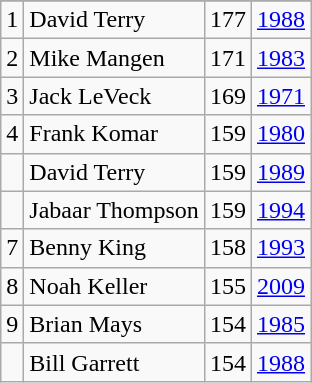<table class="wikitable">
<tr>
</tr>
<tr>
<td>1</td>
<td>David Terry</td>
<td>177</td>
<td><a href='#'>1988</a></td>
</tr>
<tr>
<td>2</td>
<td>Mike Mangen</td>
<td>171</td>
<td><a href='#'>1983</a></td>
</tr>
<tr>
<td>3</td>
<td>Jack LeVeck</td>
<td>169</td>
<td><a href='#'>1971</a></td>
</tr>
<tr>
<td>4</td>
<td>Frank Komar</td>
<td>159</td>
<td><a href='#'>1980</a></td>
</tr>
<tr>
<td></td>
<td>David Terry</td>
<td>159</td>
<td><a href='#'>1989</a></td>
</tr>
<tr>
<td></td>
<td>Jabaar Thompson</td>
<td>159</td>
<td><a href='#'>1994</a></td>
</tr>
<tr>
<td>7</td>
<td>Benny King</td>
<td>158</td>
<td><a href='#'>1993</a></td>
</tr>
<tr>
<td>8</td>
<td>Noah Keller</td>
<td>155</td>
<td><a href='#'>2009</a></td>
</tr>
<tr>
<td>9</td>
<td>Brian Mays</td>
<td>154</td>
<td><a href='#'>1985</a></td>
</tr>
<tr>
<td></td>
<td>Bill Garrett</td>
<td>154</td>
<td><a href='#'>1988</a></td>
</tr>
</table>
